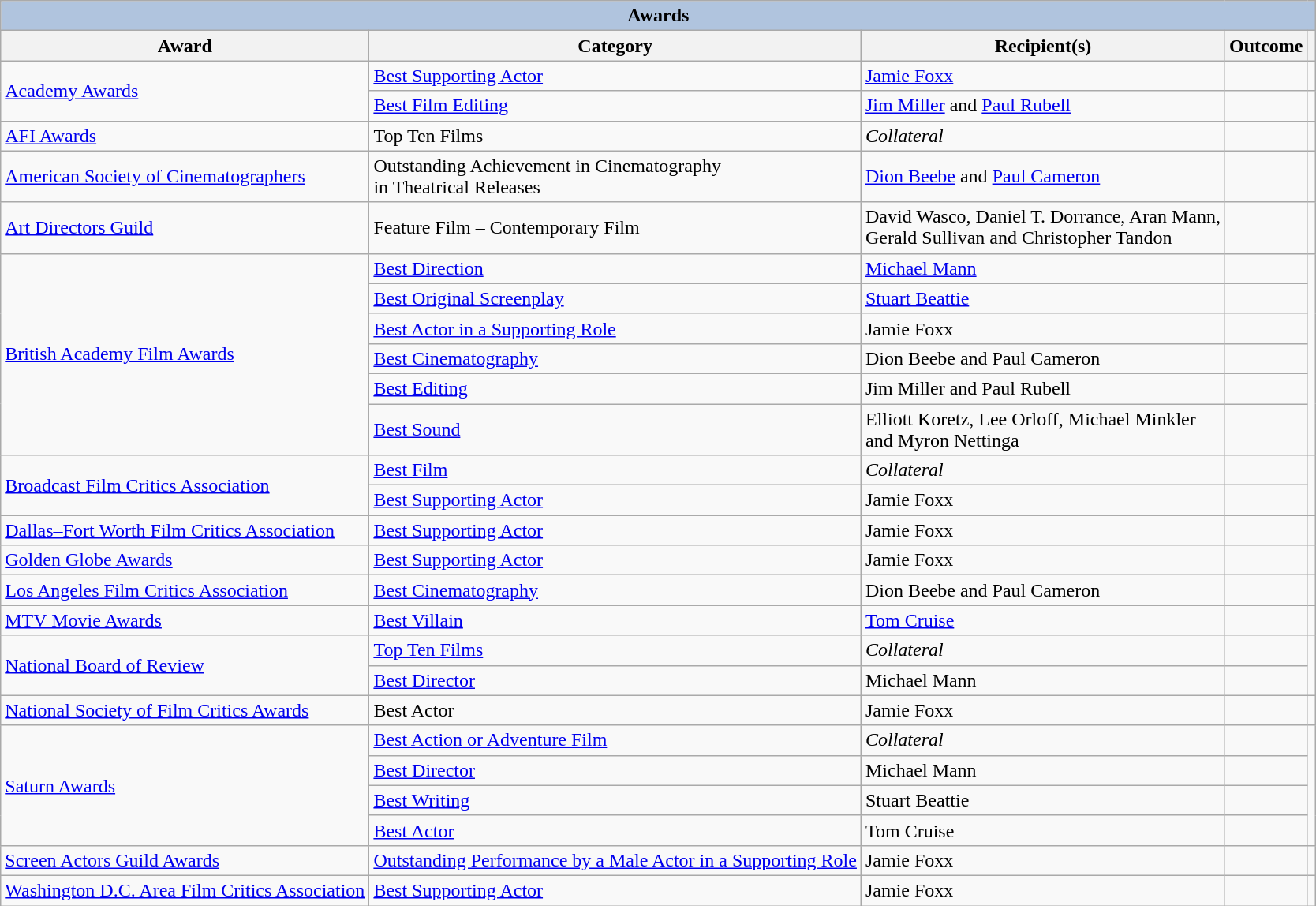<table class="wikitable">
<tr>
<th style="background:#B0C4DE;" colspan="5">Awards</th>
</tr>
<tr>
<th>Award</th>
<th>Category</th>
<th>Recipient(s)</th>
<th>Outcome</th>
<th></th>
</tr>
<tr>
<td rowspan="2"><a href='#'>Academy Awards</a></td>
<td><a href='#'>Best Supporting Actor</a></td>
<td><a href='#'>Jamie Foxx</a></td>
<td></td>
<td></td>
</tr>
<tr>
<td><a href='#'>Best Film Editing</a></td>
<td><a href='#'>Jim Miller</a> and <a href='#'>Paul Rubell</a></td>
<td></td>
<td></td>
</tr>
<tr>
<td><a href='#'>AFI Awards</a></td>
<td>Top Ten Films</td>
<td><em>Collateral</em></td>
<td></td>
<td></td>
</tr>
<tr>
<td><a href='#'>American Society of Cinematographers</a></td>
<td>Outstanding Achievement in Cinematography<br>in Theatrical Releases</td>
<td><a href='#'>Dion Beebe</a> and <a href='#'>Paul Cameron</a></td>
<td></td>
<td></td>
</tr>
<tr>
<td><a href='#'>Art Directors Guild</a></td>
<td>Feature Film – Contemporary Film</td>
<td>David Wasco, Daniel T. Dorrance, Aran Mann,<br>Gerald Sullivan and Christopher Tandon</td>
<td></td>
<td></td>
</tr>
<tr>
<td rowspan="6"><a href='#'>British Academy Film Awards</a></td>
<td><a href='#'>Best Direction</a></td>
<td><a href='#'>Michael Mann</a></td>
<td></td>
<td rowspan="6"></td>
</tr>
<tr>
<td><a href='#'>Best Original Screenplay</a></td>
<td><a href='#'>Stuart Beattie</a></td>
<td></td>
</tr>
<tr>
<td><a href='#'>Best Actor in a Supporting Role</a></td>
<td>Jamie Foxx</td>
<td></td>
</tr>
<tr>
<td><a href='#'>Best Cinematography</a></td>
<td>Dion Beebe and Paul Cameron</td>
<td></td>
</tr>
<tr>
<td><a href='#'>Best Editing</a></td>
<td>Jim Miller and Paul Rubell</td>
<td></td>
</tr>
<tr>
<td><a href='#'>Best Sound</a></td>
<td>Elliott Koretz, Lee Orloff, Michael Minkler<br>and Myron Nettinga</td>
<td></td>
</tr>
<tr>
<td rowspan="2"><a href='#'>Broadcast Film Critics Association</a></td>
<td><a href='#'>Best Film</a></td>
<td><em>Collateral</em></td>
<td></td>
<td rowspan="2"></td>
</tr>
<tr>
<td><a href='#'>Best Supporting Actor</a></td>
<td>Jamie Foxx</td>
<td></td>
</tr>
<tr>
<td><a href='#'>Dallas–Fort Worth Film Critics Association</a></td>
<td><a href='#'>Best Supporting Actor</a></td>
<td>Jamie Foxx</td>
<td></td>
<td></td>
</tr>
<tr>
<td><a href='#'>Golden Globe Awards</a></td>
<td><a href='#'>Best Supporting Actor</a></td>
<td>Jamie Foxx</td>
<td></td>
<td></td>
</tr>
<tr>
<td><a href='#'>Los Angeles Film Critics Association</a></td>
<td><a href='#'>Best Cinematography</a></td>
<td>Dion Beebe and Paul Cameron</td>
<td></td>
<td></td>
</tr>
<tr>
<td><a href='#'>MTV Movie Awards</a></td>
<td><a href='#'>Best Villain</a></td>
<td><a href='#'>Tom Cruise</a></td>
<td></td>
<td></td>
</tr>
<tr>
<td rowspan="2"><a href='#'>National Board of Review</a></td>
<td><a href='#'>Top Ten Films</a></td>
<td><em>Collateral</em></td>
<td></td>
<td rowspan="2"></td>
</tr>
<tr>
<td><a href='#'>Best Director</a></td>
<td>Michael Mann</td>
<td></td>
</tr>
<tr>
<td><a href='#'>National Society of Film Critics Awards</a></td>
<td>Best Actor</td>
<td>Jamie Foxx</td>
<td></td>
<td></td>
</tr>
<tr>
<td rowspan="4"><a href='#'>Saturn Awards</a></td>
<td><a href='#'>Best Action or Adventure Film</a></td>
<td><em>Collateral</em></td>
<td></td>
<td rowspan="4"></td>
</tr>
<tr>
<td><a href='#'>Best Director</a></td>
<td>Michael Mann</td>
<td></td>
</tr>
<tr>
<td><a href='#'>Best Writing</a></td>
<td>Stuart Beattie</td>
<td></td>
</tr>
<tr>
<td><a href='#'>Best Actor</a></td>
<td>Tom Cruise</td>
<td></td>
</tr>
<tr>
<td><a href='#'>Screen Actors Guild Awards</a></td>
<td><a href='#'>Outstanding Performance by a Male Actor in a Supporting Role</a></td>
<td>Jamie Foxx</td>
<td></td>
<td></td>
</tr>
<tr>
<td><a href='#'>Washington D.C. Area Film Critics Association</a></td>
<td><a href='#'>Best Supporting Actor</a></td>
<td>Jamie Foxx</td>
<td></td>
<td></td>
</tr>
</table>
